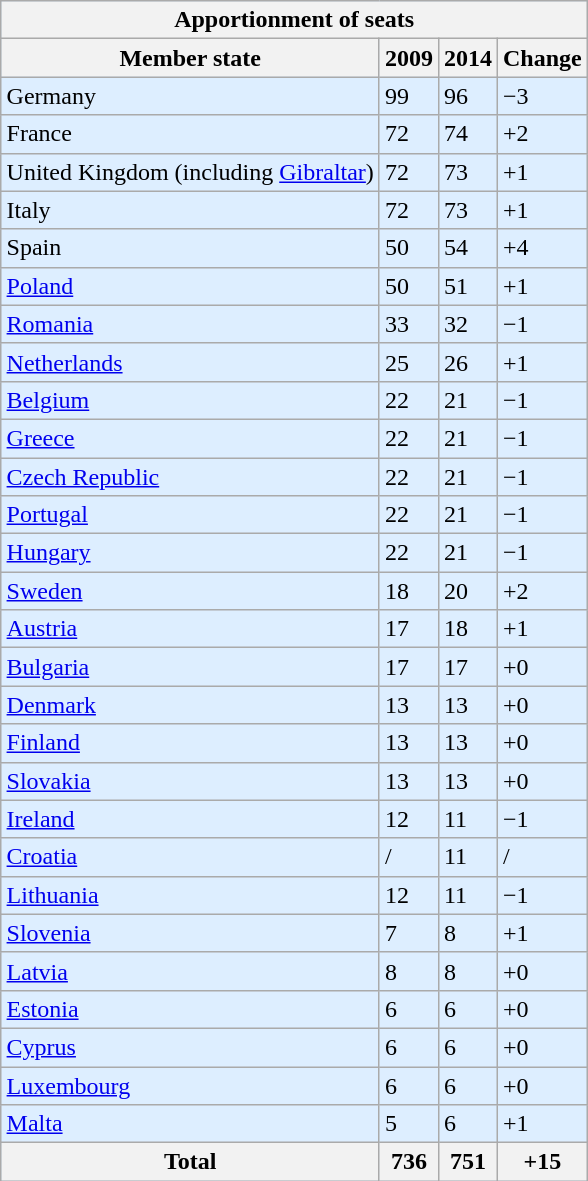<table class="wikitable sortable collapsible collapsed" style="float:right; background:#def; clear:right; margin:10px">
<tr>
<th colspan="4">Apportionment of seats</th>
</tr>
<tr>
<th>Member state</th>
<th>2009</th>
<th>2014</th>
<th>Change</th>
</tr>
<tr>
<td>Germany</td>
<td>99</td>
<td>96</td>
<td>−3</td>
</tr>
<tr>
<td>France</td>
<td>72</td>
<td>74</td>
<td>+2</td>
</tr>
<tr>
<td>United Kingdom (including <a href='#'>Gibraltar</a>)</td>
<td>72</td>
<td>73</td>
<td>+1</td>
</tr>
<tr>
<td>Italy</td>
<td>72</td>
<td>73</td>
<td>+1</td>
</tr>
<tr>
<td>Spain</td>
<td>50</td>
<td>54</td>
<td>+4</td>
</tr>
<tr>
<td><a href='#'>Poland</a></td>
<td>50</td>
<td>51</td>
<td>+1</td>
</tr>
<tr>
<td><a href='#'>Romania</a></td>
<td>33</td>
<td>32</td>
<td>−1</td>
</tr>
<tr>
<td><a href='#'>Netherlands</a></td>
<td>25</td>
<td>26</td>
<td>+1</td>
</tr>
<tr>
<td><a href='#'>Belgium</a></td>
<td>22</td>
<td>21</td>
<td>−1</td>
</tr>
<tr>
<td><a href='#'>Greece</a></td>
<td>22</td>
<td>21</td>
<td>−1</td>
</tr>
<tr>
<td><a href='#'>Czech Republic</a></td>
<td>22</td>
<td>21</td>
<td>−1</td>
</tr>
<tr>
<td><a href='#'>Portugal</a></td>
<td>22</td>
<td>21</td>
<td>−1</td>
</tr>
<tr>
<td><a href='#'>Hungary</a></td>
<td>22</td>
<td>21</td>
<td>−1</td>
</tr>
<tr>
<td><a href='#'>Sweden</a></td>
<td>18</td>
<td>20</td>
<td>+2</td>
</tr>
<tr>
<td><a href='#'>Austria</a></td>
<td>17</td>
<td>18</td>
<td>+1</td>
</tr>
<tr>
<td><a href='#'>Bulgaria</a></td>
<td>17</td>
<td>17</td>
<td>+0</td>
</tr>
<tr>
<td><a href='#'>Denmark</a></td>
<td>13</td>
<td>13</td>
<td>+0</td>
</tr>
<tr>
<td><a href='#'>Finland</a></td>
<td>13</td>
<td>13</td>
<td>+0</td>
</tr>
<tr>
<td><a href='#'>Slovakia</a></td>
<td>13</td>
<td>13</td>
<td>+0</td>
</tr>
<tr>
<td><a href='#'>Ireland</a></td>
<td>12</td>
<td>11</td>
<td>−1</td>
</tr>
<tr>
<td><a href='#'>Croatia</a></td>
<td>/</td>
<td>11</td>
<td>/</td>
</tr>
<tr>
<td><a href='#'>Lithuania</a></td>
<td>12</td>
<td>11</td>
<td>−1</td>
</tr>
<tr>
<td><a href='#'>Slovenia</a></td>
<td>7</td>
<td>8</td>
<td>+1</td>
</tr>
<tr>
<td><a href='#'>Latvia</a></td>
<td>8</td>
<td>8</td>
<td>+0</td>
</tr>
<tr>
<td><a href='#'>Estonia</a></td>
<td>6</td>
<td>6</td>
<td>+0</td>
</tr>
<tr>
<td><a href='#'>Cyprus</a></td>
<td>6</td>
<td>6</td>
<td>+0</td>
</tr>
<tr>
<td><a href='#'>Luxembourg</a></td>
<td>6</td>
<td>6</td>
<td>+0</td>
</tr>
<tr>
<td><a href='#'>Malta</a></td>
<td>5</td>
<td>6</td>
<td>+1</td>
</tr>
<tr>
<th>Total</th>
<th>736</th>
<th>751</th>
<th>+15</th>
</tr>
</table>
